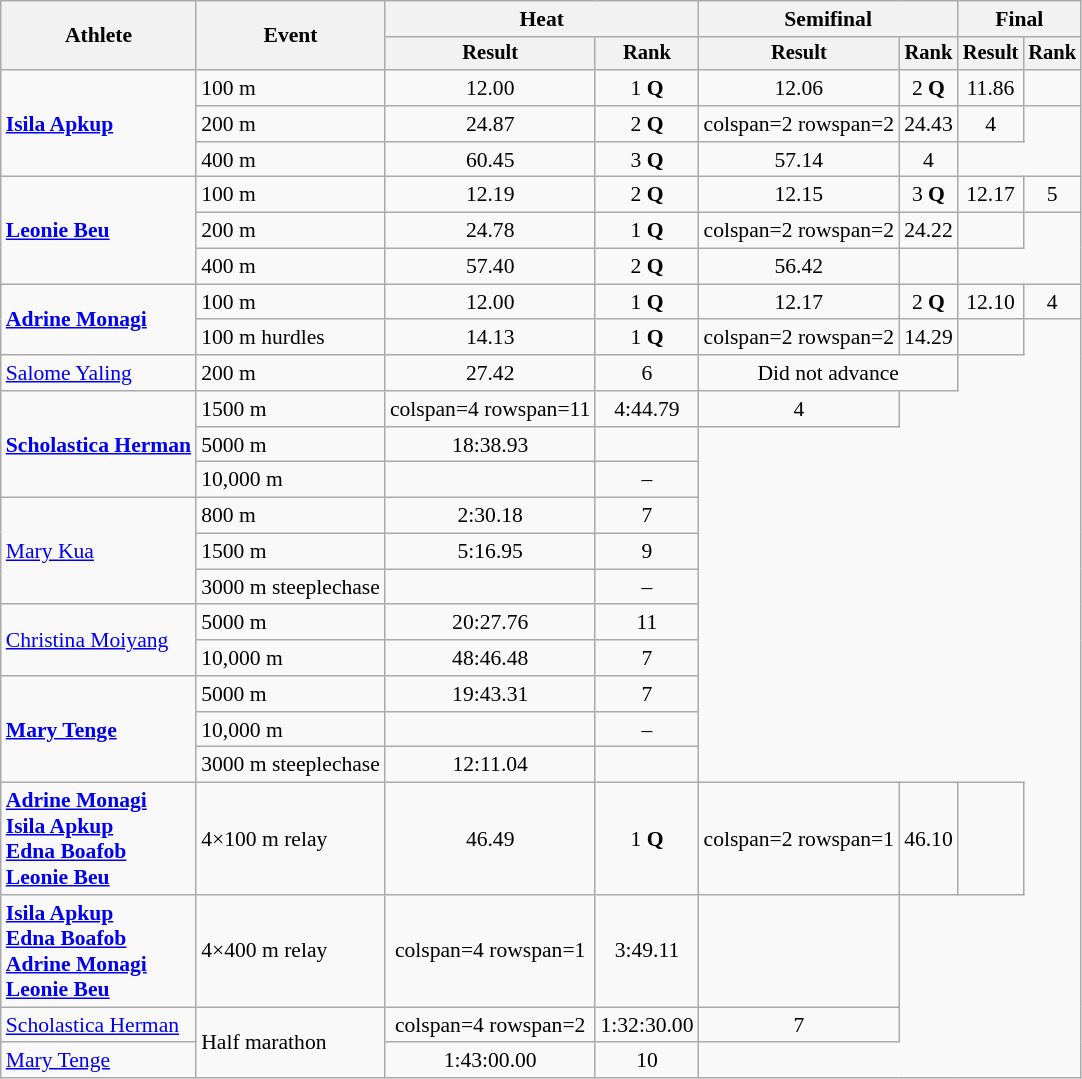<table class="wikitable" style="font-size:90%">
<tr>
<th rowspan="2">Athlete</th>
<th rowspan="2">Event</th>
<th colspan="2">Heat</th>
<th colspan="2">Semifinal</th>
<th colspan="2">Final</th>
</tr>
<tr style="font-size:95%">
<th>Result</th>
<th>Rank</th>
<th>Result</th>
<th>Rank</th>
<th>Result</th>
<th>Rank</th>
</tr>
<tr align=center>
<td align=left rowspan=3><strong><a href='#'>Isila Apkup</a></strong></td>
<td align=left>100 m</td>
<td>12.00</td>
<td>1 <strong>Q</strong></td>
<td>12.06</td>
<td>2 <strong>Q</strong></td>
<td>11.86</td>
<td></td>
</tr>
<tr align=center>
<td align=left>200 m</td>
<td>24.87</td>
<td>2 <strong>Q</strong></td>
<td>colspan=2 rowspan=2 </td>
<td>24.43</td>
<td>4</td>
</tr>
<tr align=center>
<td align=left>400 m</td>
<td>60.45</td>
<td>3 <strong>Q</strong></td>
<td>57.14</td>
<td>4</td>
</tr>
<tr align=center>
<td align=left rowspan=3><strong><a href='#'>Leonie Beu</a></strong></td>
<td align=left>100 m</td>
<td>12.19</td>
<td>2 <strong>Q</strong></td>
<td>12.15</td>
<td>3 <strong>Q</strong></td>
<td>12.17</td>
<td>5</td>
</tr>
<tr align=center>
<td align=left>200 m</td>
<td>24.78</td>
<td>1 <strong>Q</strong></td>
<td>colspan=2 rowspan=2 </td>
<td>24.22</td>
<td></td>
</tr>
<tr align=center>
<td align=left>400 m</td>
<td>57.40</td>
<td>2 <strong>Q</strong></td>
<td>56.42</td>
<td></td>
</tr>
<tr align=center>
<td align=left rowspan=2><strong><a href='#'>Adrine Monagi</a></strong></td>
<td align=left>100 m</td>
<td>12.00</td>
<td>1 <strong>Q</strong></td>
<td>12.17</td>
<td>2 <strong>Q</strong></td>
<td>12.10</td>
<td>4</td>
</tr>
<tr align=center>
<td align=left>100 m hurdles</td>
<td>14.13</td>
<td>1 <strong>Q</strong></td>
<td>colspan=2 rowspan=2 </td>
<td>14.29</td>
<td></td>
</tr>
<tr style=text-align:center>
<td style=text-align:left><a href='#'>Salome Yaling</a></td>
<td style=text-align:left>200 m</td>
<td>27.42</td>
<td>6</td>
<td colspan=2>Did not advance</td>
</tr>
<tr align=center>
<td align=left rowspan=3><strong><a href='#'>Scholastica Herman</a></strong></td>
<td align=left>1500 m</td>
<td>colspan=4 rowspan=11 </td>
<td>4:44.79</td>
<td>4</td>
</tr>
<tr align=center>
<td align=left>5000 m</td>
<td>18:38.93</td>
<td></td>
</tr>
<tr align=center>
<td align=left>10,000 m</td>
<td></td>
<td>–</td>
</tr>
<tr align=center>
<td align=left rowspan=3><a href='#'>Mary Kua</a></td>
<td align=left>800 m</td>
<td>2:30.18</td>
<td>7</td>
</tr>
<tr align=center>
<td align=left>1500 m</td>
<td>5:16.95</td>
<td>9</td>
</tr>
<tr align=center>
<td align=left>3000 m steeplechase</td>
<td></td>
<td>–</td>
</tr>
<tr style=text-align:center>
<td style=text-align:left rowspan=2><a href='#'>Christina Moiyang</a></td>
<td style=text-align:left>5000 m</td>
<td>20:27.76</td>
<td>11</td>
</tr>
<tr align=center>
<td align=left>10,000 m</td>
<td>48:46.48</td>
<td>7</td>
</tr>
<tr align=center>
<td align=left rowspan=3><strong><a href='#'>Mary Tenge</a></strong></td>
<td align=left>5000 m</td>
<td>19:43.31</td>
<td>7</td>
</tr>
<tr align=center>
<td align=left>10,000 m</td>
<td></td>
<td>–</td>
</tr>
<tr align=center>
<td align=left>3000 m steeplechase</td>
<td>12:11.04</td>
<td></td>
</tr>
<tr style=text-align:center>
<td style=text-align:left><strong><a href='#'>Adrine Monagi</a><br><a href='#'>Isila Apkup</a><br><a href='#'>Edna Boafob</a><br><a href='#'>Leonie Beu</a></strong></td>
<td style=text-align:left rowspan=1>4×100 m relay</td>
<td>46.49</td>
<td>1 <strong>Q</strong></td>
<td>colspan=2 rowspan=1 </td>
<td>46.10</td>
<td></td>
</tr>
<tr style=text-align:center>
<td style=text-align:left><strong><a href='#'>Isila Apkup</a><br><a href='#'>Edna Boafob</a><br><a href='#'>Adrine Monagi</a><br><a href='#'>Leonie Beu</a></strong></td>
<td style=text-align:left rowspan=1>4×400 m relay</td>
<td>colspan=4 rowspan=1 </td>
<td>3:49.11</td>
<td></td>
</tr>
<tr style=text-align:center>
<td style=text-align:left><a href='#'>Scholastica Herman</a></td>
<td style=text-align:left rowspan=2>Half marathon</td>
<td>colspan=4 rowspan=2 </td>
<td>1:32:30.00</td>
<td>7</td>
</tr>
<tr align=center>
<td align=left><a href='#'>Mary Tenge</a></td>
<td>1:43:00.00</td>
<td>10</td>
</tr>
</table>
